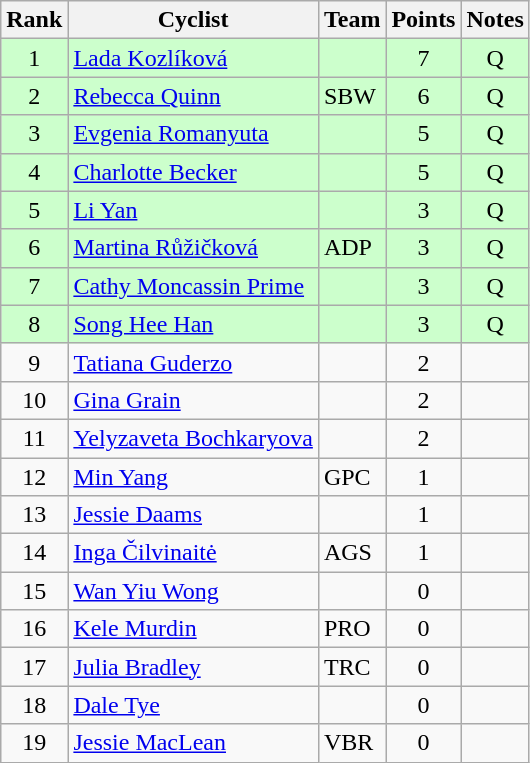<table class="wikitable sortable" style="text-align:center;">
<tr>
<th>Rank</th>
<th class="unsortable">Cyclist</th>
<th>Team</th>
<th>Points</th>
<th class="unsortable">Notes</th>
</tr>
<tr bgcolor=ccffcc>
<td align=center>1</td>
<td align=left><a href='#'>Lada Kozlíková</a></td>
<td align=left></td>
<td>7</td>
<td>Q</td>
</tr>
<tr bgcolor=ccffcc>
<td align=center>2</td>
<td align=left><a href='#'>Rebecca Quinn</a></td>
<td align=left>SBW</td>
<td>6</td>
<td>Q</td>
</tr>
<tr bgcolor=ccffcc>
<td align=center>3</td>
<td align=left><a href='#'>Evgenia Romanyuta</a></td>
<td align=left></td>
<td>5</td>
<td>Q</td>
</tr>
<tr bgcolor=ccffcc>
<td align=center>4</td>
<td align=left><a href='#'>Charlotte Becker</a></td>
<td align=left></td>
<td>5</td>
<td>Q</td>
</tr>
<tr bgcolor=ccffcc>
<td align=center>5</td>
<td align=left><a href='#'>Li Yan</a></td>
<td align=left></td>
<td>3</td>
<td>Q</td>
</tr>
<tr bgcolor=ccffcc>
<td align=center>6</td>
<td align=left><a href='#'>Martina Růžičková</a></td>
<td align=left>ADP</td>
<td>3</td>
<td>Q</td>
</tr>
<tr bgcolor=ccffcc>
<td align=center>7</td>
<td align=left><a href='#'>Cathy Moncassin Prime</a></td>
<td align=left></td>
<td>3</td>
<td>Q</td>
</tr>
<tr bgcolor=ccffcc>
<td align=center>8</td>
<td align=left><a href='#'>Song Hee Han</a></td>
<td align=left></td>
<td>3</td>
<td>Q</td>
</tr>
<tr>
<td align=center>9</td>
<td align=left><a href='#'>Tatiana Guderzo</a></td>
<td align=left></td>
<td>2</td>
<td></td>
</tr>
<tr>
<td align=center>10</td>
<td align=left><a href='#'>Gina Grain</a></td>
<td align=left></td>
<td>2</td>
<td></td>
</tr>
<tr>
<td align=center>11</td>
<td align=left><a href='#'>Yelyzaveta Bochkaryova</a></td>
<td align=left></td>
<td>2</td>
<td></td>
</tr>
<tr>
<td align=center>12</td>
<td align=left><a href='#'>Min Yang</a></td>
<td align=left>GPC</td>
<td>1</td>
<td></td>
</tr>
<tr>
<td align=center>13</td>
<td align=left><a href='#'>Jessie Daams</a></td>
<td align=left></td>
<td>1</td>
<td></td>
</tr>
<tr>
<td align=center>14</td>
<td align=left><a href='#'>Inga Čilvinaitė</a></td>
<td align=left>AGS</td>
<td>1</td>
<td></td>
</tr>
<tr>
<td align=center>15</td>
<td align=left><a href='#'>Wan Yiu Wong</a></td>
<td align=left></td>
<td>0</td>
<td></td>
</tr>
<tr>
<td align=center>16</td>
<td align=left><a href='#'>Kele Murdin</a></td>
<td align=left>PRO</td>
<td>0</td>
<td></td>
</tr>
<tr>
<td align=center>17</td>
<td align=left><a href='#'>Julia Bradley</a></td>
<td align=left>TRC</td>
<td>0</td>
<td></td>
</tr>
<tr>
<td align=center>18</td>
<td align=left><a href='#'>Dale Tye</a></td>
<td align=left></td>
<td>0</td>
<td></td>
</tr>
<tr>
<td align=center>19</td>
<td align=left><a href='#'>Jessie MacLean</a></td>
<td align=left>VBR</td>
<td>0</td>
<td></td>
</tr>
</table>
